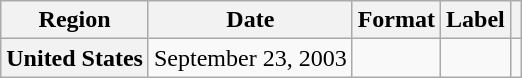<table class="wikitable plainrowheaders">
<tr>
<th scope="col">Region</th>
<th scope="col">Date</th>
<th scope="col">Format</th>
<th scope="col">Label</th>
<th scope="col"></th>
</tr>
<tr>
<th scope="row">United States</th>
<td rowspan="1">September 23, 2003</td>
<td rowspan="1"></td>
<td rowspan="1"></td>
<td align="center"></td>
</tr>
</table>
